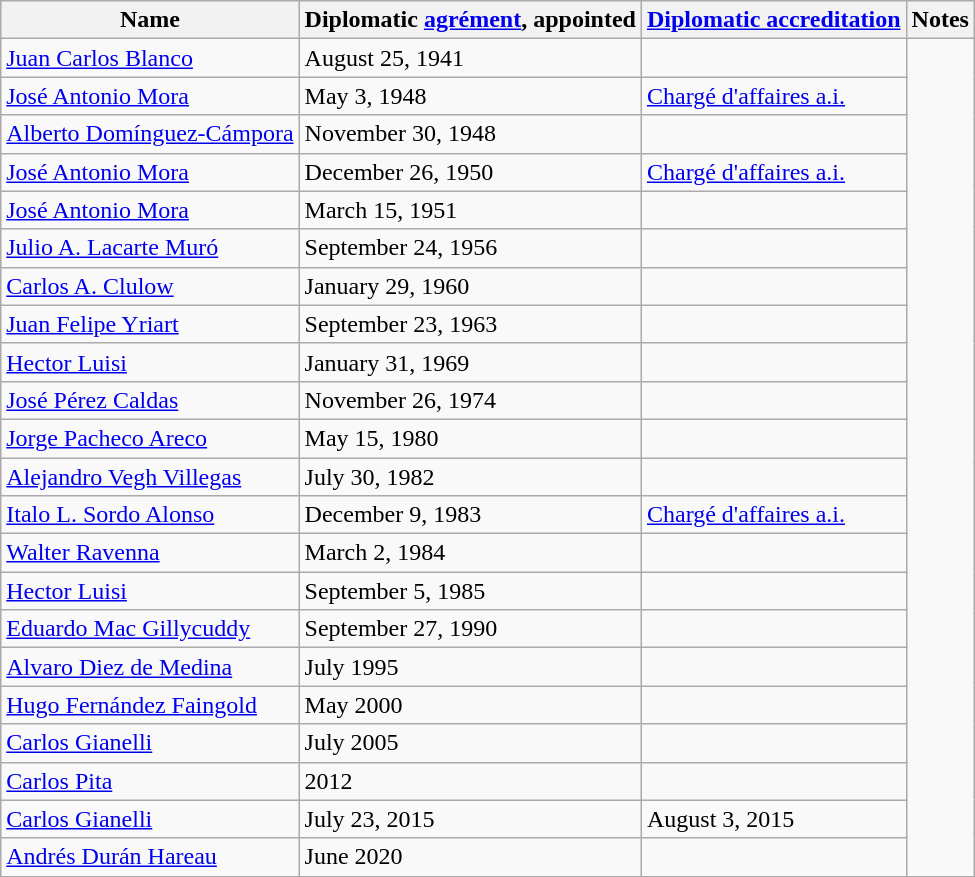<table class=wikitable>
<tr>
<th>Name</th>
<th>Diplomatic <a href='#'>agrément</a>, appointed</th>
<th><a href='#'>Diplomatic accreditation</a></th>
<th>Notes</th>
</tr>
<tr>
<td><a href='#'>Juan Carlos Blanco</a></td>
<td>August 25, 1941</td>
<td></td>
</tr>
<tr>
<td><a href='#'>José Antonio Mora</a></td>
<td>May 3, 1948</td>
<td><a href='#'>Chargé d'affaires a.i.</a></td>
</tr>
<tr>
<td><a href='#'>Alberto Domínguez-Cámpora</a></td>
<td>November 30, 1948</td>
<td></td>
</tr>
<tr>
<td><a href='#'>José Antonio Mora</a></td>
<td>December 26, 1950</td>
<td><a href='#'>Chargé d'affaires a.i.</a></td>
</tr>
<tr>
<td><a href='#'>José Antonio Mora</a></td>
<td>March 15, 1951</td>
<td></td>
</tr>
<tr>
<td><a href='#'>Julio A. Lacarte Muró</a></td>
<td>September 24, 1956</td>
<td></td>
</tr>
<tr>
<td><a href='#'>Carlos A. Clulow</a></td>
<td>January 29, 1960</td>
<td></td>
</tr>
<tr>
<td><a href='#'>Juan Felipe Yriart</a></td>
<td>September 23, 1963</td>
<td></td>
</tr>
<tr>
<td><a href='#'>Hector Luisi</a></td>
<td>January 31, 1969</td>
<td></td>
</tr>
<tr>
<td><a href='#'>José Pérez Caldas</a></td>
<td>November 26, 1974</td>
<td></td>
</tr>
<tr>
<td><a href='#'>Jorge Pacheco Areco</a></td>
<td>May 15, 1980</td>
<td></td>
</tr>
<tr>
<td><a href='#'>Alejandro Vegh Villegas</a></td>
<td>July 30, 1982</td>
<td></td>
</tr>
<tr>
<td><a href='#'>Italo L. Sordo Alonso</a></td>
<td>December 9, 1983</td>
<td><a href='#'>Chargé d'affaires a.i.</a></td>
</tr>
<tr>
<td><a href='#'>Walter Ravenna</a></td>
<td>March 2, 1984</td>
<td></td>
</tr>
<tr>
<td><a href='#'>Hector Luisi</a></td>
<td>September 5, 1985</td>
<td></td>
</tr>
<tr>
<td><a href='#'>Eduardo Mac Gillycuddy</a></td>
<td>September 27, 1990</td>
<td></td>
</tr>
<tr>
<td><a href='#'>Alvaro Diez de Medina</a></td>
<td>July 1995</td>
<td></td>
</tr>
<tr>
<td><a href='#'>Hugo Fernández Faingold</a></td>
<td>May 2000</td>
<td></td>
</tr>
<tr>
<td><a href='#'>Carlos Gianelli</a></td>
<td>July 2005</td>
<td></td>
</tr>
<tr>
<td><a href='#'>Carlos Pita</a></td>
<td>2012</td>
<td></td>
</tr>
<tr>
<td><a href='#'>Carlos Gianelli</a></td>
<td>July 23, 2015</td>
<td>August 3, 2015</td>
</tr>
<tr>
<td><a href='#'>Andrés Durán Hareau</a></td>
<td>June 2020</td>
<td></td>
</tr>
</table>
